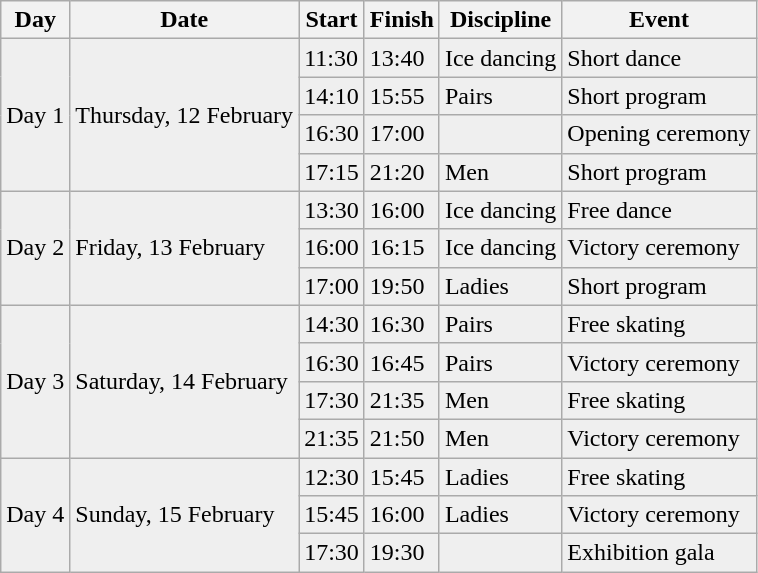<table class="wikitable">
<tr>
<th>Day</th>
<th>Date</th>
<th>Start</th>
<th>Finish</th>
<th>Discipline</th>
<th>Event</th>
</tr>
<tr style="background:#efefef; color:black">
<td rowspan=4>Day 1</td>
<td rowspan=4>Thursday, 12 February</td>
<td>11:30</td>
<td>13:40</td>
<td>Ice dancing</td>
<td>Short dance</td>
</tr>
<tr style="background:#efefef; color:black">
<td>14:10</td>
<td>15:55</td>
<td>Pairs</td>
<td>Short program</td>
</tr>
<tr style="background:#efefef; color:black">
<td>16:30</td>
<td>17:00</td>
<td></td>
<td>Opening ceremony</td>
</tr>
<tr style="background:#efefef; color:black">
<td>17:15</td>
<td>21:20</td>
<td>Men</td>
<td>Short program</td>
</tr>
<tr style="background:#efefef; color:black">
<td rowspan=3>Day 2</td>
<td rowspan=3>Friday, 13 February</td>
<td>13:30</td>
<td>16:00</td>
<td>Ice dancing</td>
<td>Free dance</td>
</tr>
<tr style="background:#efefef; color:black">
<td>16:00</td>
<td>16:15</td>
<td>Ice dancing</td>
<td>Victory ceremony</td>
</tr>
<tr style="background:#efefef; color:black">
<td>17:00</td>
<td>19:50</td>
<td>Ladies</td>
<td>Short program</td>
</tr>
<tr style="background:#efefef; color:black">
<td rowspan=4>Day 3</td>
<td rowspan=4>Saturday, 14 February</td>
<td>14:30</td>
<td>16:30</td>
<td>Pairs</td>
<td>Free skating</td>
</tr>
<tr style="background:#efefef; color:black">
<td>16:30</td>
<td>16:45</td>
<td>Pairs</td>
<td>Victory ceremony</td>
</tr>
<tr style="background:#efefef; color:black">
<td>17:30</td>
<td>21:35</td>
<td>Men</td>
<td>Free skating</td>
</tr>
<tr style="background:#efefef; color:black">
<td>21:35</td>
<td>21:50</td>
<td>Men</td>
<td>Victory ceremony</td>
</tr>
<tr style="background:#efefef; color:black">
<td rowspan=3>Day 4</td>
<td rowspan=3>Sunday, 15 February</td>
<td>12:30</td>
<td>15:45</td>
<td>Ladies</td>
<td>Free skating</td>
</tr>
<tr style="background:#efefef; color:black">
<td>15:45</td>
<td>16:00</td>
<td>Ladies</td>
<td>Victory ceremony</td>
</tr>
<tr style="background:#efefef; color:black">
<td>17:30</td>
<td>19:30</td>
<td></td>
<td>Exhibition gala</td>
</tr>
</table>
